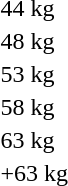<table>
<tr>
<td>44 kg<br></td>
<td></td>
<td></td>
<td></td>
</tr>
<tr>
<td>48 kg<br></td>
<td></td>
<td></td>
<td></td>
</tr>
<tr>
<td>53 kg<br></td>
<td></td>
<td></td>
<td></td>
</tr>
<tr>
<td>58 kg<br></td>
<td></td>
<td></td>
<td></td>
</tr>
<tr>
<td>63 kg<br></td>
<td></td>
<td></td>
<td></td>
</tr>
<tr>
<td>+63 kg<br> </td>
<td></td>
<td></td>
<td></td>
</tr>
</table>
